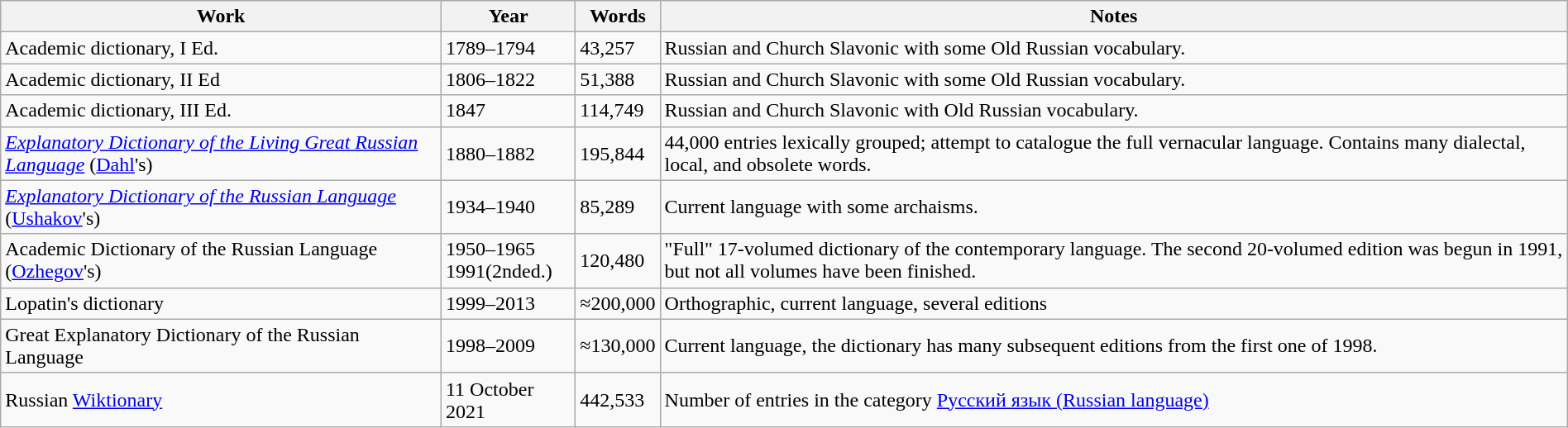<table class="wikitable" style="margin:auto; text-align:left;">
<tr>
<th>Work</th>
<th>Year</th>
<th>Words</th>
<th>Notes</th>
</tr>
<tr>
<td>Academic dictionary, I Ed.</td>
<td>1789–1794</td>
<td>43,257</td>
<td>Russian and Church Slavonic with some Old Russian vocabulary.</td>
</tr>
<tr>
<td>Academic dictionary, II Ed</td>
<td>1806–1822</td>
<td>51,388</td>
<td>Russian and Church Slavonic with some Old Russian vocabulary.</td>
</tr>
<tr>
<td>Academic dictionary, III Ed.</td>
<td>1847</td>
<td>114,749</td>
<td>Russian and Church Slavonic with Old Russian vocabulary.</td>
</tr>
<tr>
<td><em><a href='#'>Explanatory Dictionary of the Living Great Russian Language</a></em> (<a href='#'>Dahl</a>'s)</td>
<td>1880–1882</td>
<td>195,844</td>
<td>44,000 entries lexically grouped; attempt to catalogue the full vernacular language. Contains many dialectal, local, and obsolete words.</td>
</tr>
<tr>
<td><em><a href='#'>Explanatory Dictionary of the Russian Language</a></em> (<a href='#'>Ushakov</a>'s)</td>
<td>1934–1940</td>
<td>85,289</td>
<td>Current language with some archaisms.</td>
</tr>
<tr>
<td>Academic Dictionary of the Russian Language (<a href='#'>Ozhegov</a>'s)</td>
<td>1950–1965<br>1991(2nded.)</td>
<td>120,480</td>
<td>"Full" 17-volumed dictionary of the contemporary language. The second 20-volumed edition was begun in 1991, but not all volumes have been finished.</td>
</tr>
<tr>
<td>Lopatin's dictionary</td>
<td>1999–2013</td>
<td>≈200,000</td>
<td>Orthographic, current language, several editions</td>
</tr>
<tr>
<td>Great Explanatory Dictionary of the Russian Language</td>
<td>1998–2009</td>
<td>≈130,000</td>
<td>Current language, the dictionary has many subsequent editions from the first one of 1998.</td>
</tr>
<tr>
<td>Russian <a href='#'>Wiktionary</a></td>
<td>11 October 2021</td>
<td>442,533</td>
<td>Number of entries in the category <a href='#'>Русский язык (Russian language)</a></td>
</tr>
</table>
